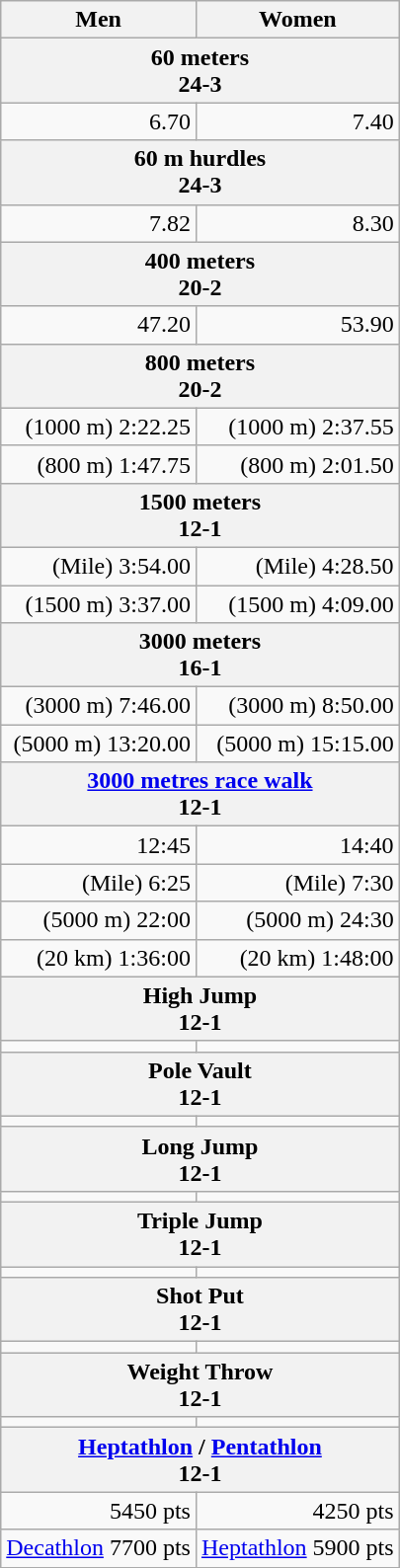<table class="wikitable sortable collapsible " style="text-align:right;">
<tr>
<th>Men</th>
<th>Women</th>
</tr>
<tr>
<th colspan="2">60 meters<br>24-3</th>
</tr>
<tr>
<td>6.70</td>
<td>7.40</td>
</tr>
<tr>
<th colspan="2">60 m hurdles<br>24-3</th>
</tr>
<tr>
<td>7.82</td>
<td>8.30</td>
</tr>
<tr>
<th colspan="2">400 meters<br>20-2</th>
</tr>
<tr>
<td>47.20</td>
<td>53.90</td>
</tr>
<tr>
<th colspan="2">800 meters<br>20-2</th>
</tr>
<tr>
<td>(1000 m) 2:22.25</td>
<td>(1000 m) 2:37.55</td>
</tr>
<tr>
<td>(800 m) 1:47.75</td>
<td>(800 m) 2:01.50</td>
</tr>
<tr>
<th colspan="2">1500 meters<br>12-1</th>
</tr>
<tr>
<td>(Mile) 3:54.00</td>
<td>(Mile) 4:28.50</td>
</tr>
<tr>
<td>(1500 m) 3:37.00</td>
<td>(1500 m) 4:09.00</td>
</tr>
<tr>
<th colspan="2">3000 meters<br>16-1</th>
</tr>
<tr>
<td>(3000 m) 7:46.00</td>
<td>(3000 m) 8:50.00</td>
</tr>
<tr>
<td>(5000 m) 13:20.00</td>
<td>(5000 m) 15:15.00</td>
</tr>
<tr>
<th colspan="2"><a href='#'>3000 metres race walk</a><br>12-1</th>
</tr>
<tr>
<td>12:45</td>
<td>14:40</td>
</tr>
<tr>
<td>(Mile) 6:25</td>
<td>(Mile) 7:30</td>
</tr>
<tr>
<td>(5000 m) 22:00</td>
<td>(5000 m) 24:30</td>
</tr>
<tr>
<td>(20 km) 1:36:00</td>
<td>(20 km) 1:48:00</td>
</tr>
<tr>
<th colspan="2">High Jump<br>12-1</th>
</tr>
<tr>
<td></td>
<td></td>
</tr>
<tr>
<th colspan="2">Pole Vault<br>12-1</th>
</tr>
<tr>
<td></td>
<td></td>
</tr>
<tr>
<th colspan="2">Long Jump<br>12-1</th>
</tr>
<tr>
<td></td>
<td></td>
</tr>
<tr>
<th colspan="2">Triple Jump<br>12-1</th>
</tr>
<tr>
<td></td>
<td></td>
</tr>
<tr>
<th colspan="2">Shot Put<br>12-1</th>
</tr>
<tr>
<td></td>
<td></td>
</tr>
<tr>
<th colspan="2">Weight Throw<br>12-1</th>
</tr>
<tr>
<td></td>
<td></td>
</tr>
<tr>
<th colspan="2"><a href='#'>Heptathlon</a> / <a href='#'>Pentathlon</a><br>12-1</th>
</tr>
<tr>
<td>5450 pts</td>
<td>4250 pts</td>
</tr>
<tr>
<td><a href='#'>Decathlon</a> 7700 pts</td>
<td><a href='#'>Heptathlon</a> 5900 pts</td>
</tr>
<tr>
</tr>
</table>
